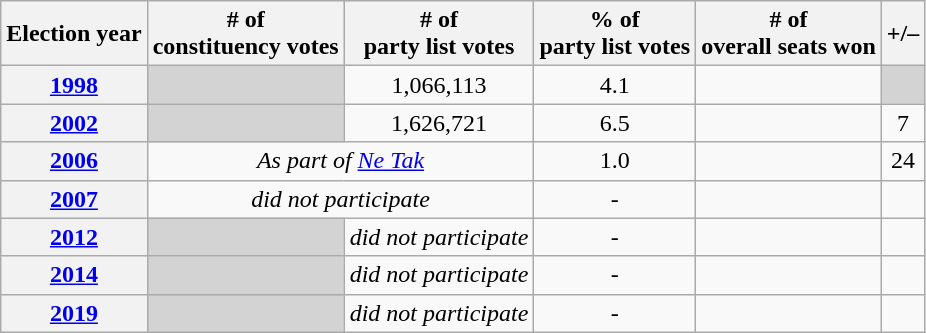<table class="wikitable" style="text-align:center">
<tr>
<th>Election year</th>
<th># of<br>constituency votes</th>
<th># of<br>party list votes</th>
<th>% of<br>party list votes</th>
<th># of<br>overall seats won</th>
<th>+/–</th>
</tr>
<tr>
<th><a href='#'>1998</a></th>
<td bgcolor="lightgrey"></td>
<td>1,066,113</td>
<td>4.1</td>
<td></td>
<td bgcolor="lightgrey"></td>
</tr>
<tr>
<th><a href='#'>2002</a></th>
<td bgcolor="lightgrey"></td>
<td>1,626,721</td>
<td>6.5</td>
<td></td>
<td> 7</td>
</tr>
<tr>
<th><a href='#'>2006</a></th>
<td colspan=2><em>As part of <a href='#'>Ne Tak</a></em></td>
<td>1.0</td>
<td></td>
<td> 24</td>
</tr>
<tr>
<th><a href='#'>2007</a></th>
<td colspan=2><em>did not participate</em></td>
<td>-</td>
<td></td>
<td></td>
</tr>
<tr>
<th><a href='#'>2012</a></th>
<td bgcolor="lightgrey"></td>
<td><em>did not participate</em></td>
<td>-</td>
<td></td>
</tr>
<tr>
<th><a href='#'>2014</a></th>
<td bgcolor="lightgrey"></td>
<td><em>did not participate</em></td>
<td>-</td>
<td></td>
<td></td>
</tr>
<tr>
<th><a href='#'>2019</a></th>
<td bgcolor="lightgrey"></td>
<td><em>did not participate</em></td>
<td>-</td>
<td></td>
<td></td>
</tr>
</table>
